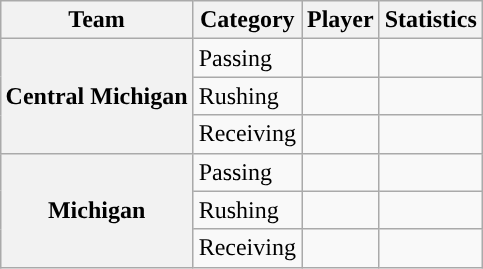<table class="wikitable" style="float:right">
<tr>
<th>Team</th>
<th>Category</th>
<th>Player</th>
<th>Statistics</th>
</tr>
<tr>
<th rowspan=3>Central Michigan</th>
<td>Passing</td>
<td></td>
<td></td>
</tr>
<tr>
<td>Rushing</td>
<td></td>
<td></td>
</tr>
<tr>
<td>Receiving</td>
<td></td>
<td></td>
</tr>
<tr>
<th rowspan=3>Michigan</th>
<td>Passing</td>
<td></td>
<td></td>
</tr>
<tr>
<td>Rushing</td>
<td></td>
<td></td>
</tr>
<tr>
<td>Receiving</td>
<td></td>
<td></td>
</tr>
</table>
